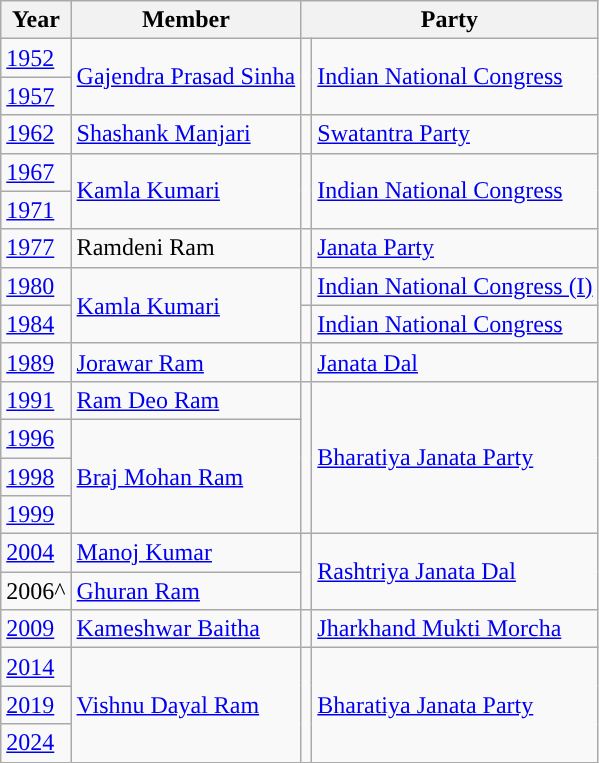<table class="wikitable">
<tr>
<th>Year</th>
<th>Member</th>
<th colspan="2">Party</th>
</tr>
<tr>
<td><a href='#'>1952</a></td>
<td rowspan="2"><a href='#'>Gajendra Prasad Sinha</a></td>
<td rowspan="2" style="background-color: "></td>
<td rowspan="2"><a href='#'>Indian National Congress</a></td>
</tr>
<tr>
<td><a href='#'>1957</a></td>
</tr>
<tr>
<td><a href='#'>1962</a></td>
<td><a href='#'>Shashank Manjari</a></td>
<td style="background-color: "></td>
<td><a href='#'>Swatantra Party</a></td>
</tr>
<tr>
<td><a href='#'>1967</a></td>
<td rowspan="2"><a href='#'>Kamla Kumari</a></td>
<td rowspan="2" style="background-color: "></td>
<td rowspan="2"><a href='#'>Indian National Congress</a></td>
</tr>
<tr>
<td><a href='#'>1971</a></td>
</tr>
<tr>
<td><a href='#'>1977</a></td>
<td>Ramdeni Ram</td>
<td style="background-color: "></td>
<td><a href='#'>Janata Party</a></td>
</tr>
<tr>
<td><a href='#'>1980</a></td>
<td rowspan="2"><a href='#'>Kamla Kumari</a></td>
<td style="background-color: "></td>
<td><a href='#'>Indian National Congress (I)</a></td>
</tr>
<tr>
<td><a href='#'>1984</a></td>
<td style="background-color: "></td>
<td><a href='#'>Indian National Congress</a></td>
</tr>
<tr>
<td><a href='#'>1989</a></td>
<td><a href='#'>Jorawar Ram</a></td>
<td style="background-color: "></td>
<td><a href='#'>Janata Dal</a></td>
</tr>
<tr>
<td><a href='#'>1991</a></td>
<td><a href='#'>Ram Deo Ram</a></td>
<td rowspan="4" style="background-color: "></td>
<td rowspan="4"><a href='#'>Bharatiya Janata Party</a></td>
</tr>
<tr>
<td><a href='#'>1996</a></td>
<td rowspan="3"><a href='#'>Braj Mohan Ram</a></td>
</tr>
<tr>
<td><a href='#'>1998</a></td>
</tr>
<tr>
<td><a href='#'>1999</a></td>
</tr>
<tr>
<td><a href='#'>2004</a></td>
<td><a href='#'>Manoj Kumar</a></td>
<td rowspan="2" style="background-color: "></td>
<td rowspan="2"><a href='#'>Rashtriya Janata Dal</a></td>
</tr>
<tr>
<td>2006^</td>
<td><a href='#'>Ghuran Ram</a></td>
</tr>
<tr>
<td><a href='#'>2009</a></td>
<td><a href='#'>Kameshwar Baitha</a></td>
<td style="background-color: "></td>
<td><a href='#'>Jharkhand Mukti Morcha</a></td>
</tr>
<tr>
<td><a href='#'>2014</a></td>
<td rowspan="3"><a href='#'>Vishnu Dayal Ram</a></td>
<td rowspan="3" style="background-color: "></td>
<td rowspan="3"><a href='#'>Bharatiya Janata Party</a></td>
</tr>
<tr>
<td><a href='#'>2019</a></td>
</tr>
<tr>
<td><a href='#'>2024</a></td>
</tr>
</table>
